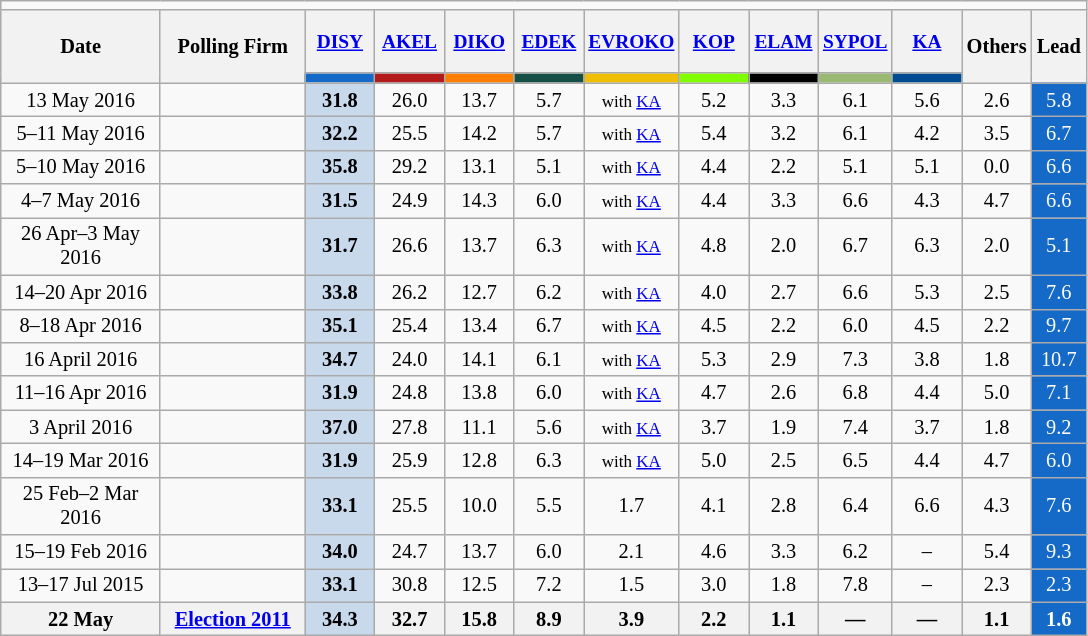<table class="wikitable" style="text-align:center; font-size:85%; line-height:16px; margin-bottom:0">
<tr>
<td colspan=13></td>
</tr>
<tr style="height:42px; background:#e9e9e9;">
<th style="width:100px;" rowspan="2">Date</th>
<th style="width:90px;" rowspan="2">Polling Firm</th>
<th style="font-size:95%"><a href='#'>DISY</a></th>
<th style="font-size:95%"><a href='#'>AKEL</a></th>
<th style="font-size:95%"><a href='#'>DIKO</a></th>
<th style="font-size:95%"><a href='#'>EDEK</a></th>
<th style="font-size:95%"><a href='#'>EVROKO</a></th>
<th style="font-size:95%"><a href='#'>KOP</a></th>
<th style="font-size:95%"><a href='#'>ELAM</a></th>
<th style="font-size:95%"><a href='#'>SYPOL</a></th>
<th style="font-size:95%"><a href='#'>KA</a></th>
<th style="width:40px;" rowspan="2">Others</th>
<th style="width:30px;" rowspan="2">Lead</th>
</tr>
<tr>
<th style="background:#1569C7; width:40px;"></th>
<th style="background:#B31B1B; width:40px;"></th>
<th style="background:#FF7E00; width:40px;"></th>
<th style="background:#164F46; width:40px;"></th>
<th style="background:#EFBF03; width:40px;"></th>
<th style="background:#7FFF00; width:40px;"></th>
<th style="background:#000000; width:40px;"></th>
<th style="background:#9AB973; width:40px;"></th>
<th style="background:#004B91; width:40px;"></th>
</tr>
<tr>
<td>13 May 2016</td>
<td></td>
<td style="background:#C8D9EC"><strong>31.8</strong></td>
<td>26.0</td>
<td>13.7</td>
<td>5.7</td>
<td><small>with <a href='#'>KA</a></small></td>
<td>5.2</td>
<td>3.3</td>
<td>6.1</td>
<td>5.6</td>
<td>2.6</td>
<td style="background:#1569C7; color:white;">5.8</td>
</tr>
<tr>
<td>5–11 May 2016</td>
<td></td>
<td style="background:#C8D9EC"><strong>32.2</strong></td>
<td>25.5</td>
<td>14.2</td>
<td>5.7</td>
<td><small>with <a href='#'>KA</a></small></td>
<td>5.4</td>
<td>3.2</td>
<td>6.1</td>
<td>4.2</td>
<td>3.5</td>
<td style="background:#1569C7; color:white;">6.7</td>
</tr>
<tr>
<td>5–10 May 2016</td>
<td></td>
<td style="background:#C8D9EC"><strong>35.8</strong></td>
<td>29.2</td>
<td>13.1</td>
<td>5.1</td>
<td><small>with <a href='#'>KA</a></small></td>
<td>4.4</td>
<td>2.2</td>
<td>5.1</td>
<td>5.1</td>
<td>0.0</td>
<td style="background:#1569C7; color:white;">6.6</td>
</tr>
<tr>
<td>4–7 May 2016</td>
<td></td>
<td style="background:#C8D9EC"><strong>31.5</strong></td>
<td>24.9</td>
<td>14.3</td>
<td>6.0</td>
<td><small>with <a href='#'>KA</a></small></td>
<td>4.4</td>
<td>3.3</td>
<td>6.6</td>
<td>4.3</td>
<td>4.7</td>
<td style="background:#1569C7; color:white;">6.6</td>
</tr>
<tr>
<td>26 Apr–3 May 2016</td>
<td></td>
<td style="background:#C8D9EC"><strong>31.7</strong></td>
<td>26.6</td>
<td>13.7</td>
<td>6.3</td>
<td><small>with <a href='#'>KA</a></small></td>
<td>4.8</td>
<td>2.0</td>
<td>6.7</td>
<td>6.3</td>
<td>2.0</td>
<td style="background:#1569C7; color:white;">5.1</td>
</tr>
<tr>
<td>14–20 Apr 2016</td>
<td></td>
<td style="background:#C8D9EC"><strong>33.8</strong></td>
<td>26.2</td>
<td>12.7</td>
<td>6.2</td>
<td><small>with <a href='#'>KA</a></small></td>
<td>4.0</td>
<td>2.7</td>
<td>6.6</td>
<td>5.3</td>
<td>2.5</td>
<td style="background:#1569C7; color:white;">7.6</td>
</tr>
<tr>
<td>8–18 Apr 2016</td>
<td></td>
<td style="background:#C8D9EC"><strong>35.1</strong></td>
<td>25.4</td>
<td>13.4</td>
<td>6.7</td>
<td><small>with <a href='#'>KA</a></small></td>
<td>4.5</td>
<td>2.2</td>
<td>6.0</td>
<td>4.5</td>
<td>2.2</td>
<td style="background:#1569C7; color:white;">9.7</td>
</tr>
<tr>
<td>16 April 2016</td>
<td></td>
<td style="background:#C8D9EC"><strong>34.7</strong></td>
<td>24.0</td>
<td>14.1</td>
<td>6.1</td>
<td><small>with <a href='#'>KA</a></small></td>
<td>5.3</td>
<td>2.9</td>
<td>7.3</td>
<td>3.8</td>
<td>1.8</td>
<td style="background:#1569C7; color:white;">10.7</td>
</tr>
<tr>
<td>11–16 Apr 2016</td>
<td></td>
<td style="background:#C8D9EC"><strong>31.9</strong></td>
<td>24.8</td>
<td>13.8</td>
<td>6.0</td>
<td><small>with <a href='#'>KA</a></small></td>
<td>4.7</td>
<td>2.6</td>
<td>6.8</td>
<td>4.4</td>
<td>5.0</td>
<td style="background:#1569C7; color:white;">7.1</td>
</tr>
<tr>
<td>3 April 2016</td>
<td></td>
<td style="background:#C8D9EC"><strong>37.0</strong></td>
<td>27.8</td>
<td>11.1</td>
<td>5.6</td>
<td><small>with <a href='#'>KA</a></small></td>
<td>3.7</td>
<td>1.9</td>
<td>7.4</td>
<td>3.7</td>
<td>1.8</td>
<td style="background:#1569C7; color:white;">9.2</td>
</tr>
<tr>
<td>14–19 Mar 2016</td>
<td></td>
<td style="background:#C8D9EC"><strong>31.9</strong></td>
<td>25.9</td>
<td>12.8</td>
<td>6.3</td>
<td><small>with <a href='#'>KA</a></small></td>
<td>5.0</td>
<td>2.5</td>
<td>6.5</td>
<td>4.4</td>
<td>4.7</td>
<td style="background:#1569C7; color:white;">6.0</td>
</tr>
<tr>
<td>25 Feb–2 Mar 2016</td>
<td></td>
<td style="background:#C8D9EC"><strong>33.1</strong></td>
<td>25.5</td>
<td>10.0</td>
<td>5.5</td>
<td>1.7</td>
<td>4.1</td>
<td>2.8</td>
<td>6.4</td>
<td>6.6</td>
<td>4.3</td>
<td style="background:#1569C7; color:white;">7.6</td>
</tr>
<tr>
<td>15–19 Feb 2016</td>
<td></td>
<td style="background:#C8D9EC"><strong>34.0</strong></td>
<td>24.7</td>
<td>13.7</td>
<td>6.0</td>
<td>2.1</td>
<td>4.6</td>
<td>3.3</td>
<td>6.2</td>
<td>–</td>
<td>5.4</td>
<td style="background:#1569C7; color:white;">9.3</td>
</tr>
<tr>
<td>13–17 Jul 2015</td>
<td></td>
<td style="background:#C8D9EC"><strong>33.1</strong></td>
<td>30.8</td>
<td>12.5</td>
<td>7.2</td>
<td>1.5</td>
<td>3.0</td>
<td>1.8</td>
<td>7.8</td>
<td>–</td>
<td>2.3</td>
<td style="background:#1569C7; color:white;">2.3</td>
</tr>
<tr>
<th>22 May</th>
<th><a href='#'>Election 2011</a></th>
<th style="background:#C8D9EC"><strong>34.3</strong></th>
<th>32.7</th>
<th>15.8</th>
<th>8.9</th>
<th>3.9</th>
<th>2.2</th>
<th>1.1</th>
<th>—</th>
<th>—</th>
<th>1.1</th>
<th style="background:#1569C7; color:white;">1.6</th>
</tr>
</table>
